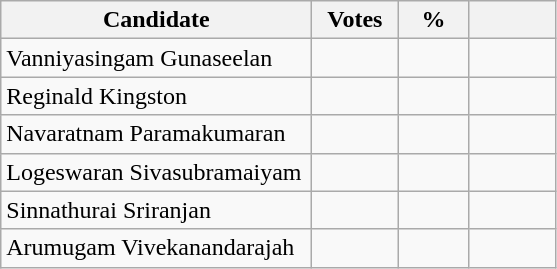<table class="wikitable" border="1" style="text-align:right;">
<tr>
<th align=left width="200">Candidate</th>
<th align=left width="50">Votes</th>
<th align=left width="40">%</th>
<th align=left width="50"></th>
</tr>
<tr>
<td align=left>Vanniyasingam Gunaseelan</td>
<td></td>
<td></td>
<td></td>
</tr>
<tr>
<td align=left>Reginald Kingston</td>
<td></td>
<td></td>
<td></td>
</tr>
<tr>
<td align=left>Navaratnam Paramakumaran</td>
<td></td>
<td></td>
<td></td>
</tr>
<tr>
<td align=left>Logeswaran Sivasubramaiyam</td>
<td></td>
<td></td>
<td></td>
</tr>
<tr>
<td align=left>Sinnathurai Sriranjan</td>
<td></td>
<td></td>
<td></td>
</tr>
<tr>
<td align=left>Arumugam Vivekanandarajah</td>
<td></td>
<td></td>
<td></td>
</tr>
</table>
